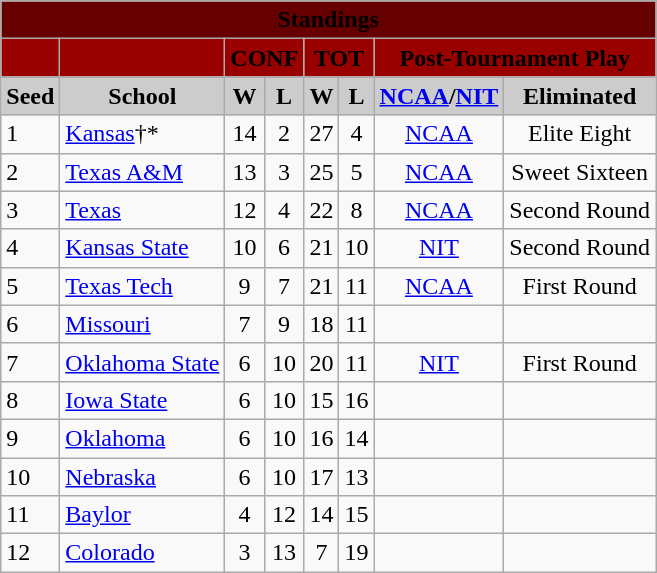<table class="wikitable">
<tr bgcolor=#660000 align=center>
<td colspan=8><span><strong>Standings</strong></span></td>
</tr>
<tr bgcolor=#990000 align=center>
<td></td>
<td></td>
<td colspan=2><span><strong>CONF</strong></span></td>
<td colspan=2><span><strong>TOT</strong></span></td>
<td colspan=2><span><strong>Post-Tournament Play</strong></span></td>
</tr>
<tr bgcolor=#CCCCCC align=center>
<td><strong>Seed</strong></td>
<td><strong>School</strong></td>
<td><strong>W</strong></td>
<td><strong>L</strong></td>
<td><strong>W</strong></td>
<td><strong>L</strong></td>
<td><strong><a href='#'>NCAA</a>/<a href='#'>NIT</a></strong></td>
<td><strong>Eliminated</strong></td>
</tr>
<tr>
<td>1</td>
<td><a href='#'>Kansas</a>†*</td>
<td align=center>14</td>
<td align=center>2</td>
<td align=center>27</td>
<td align=center>4</td>
<td align=center><a href='#'>NCAA</a></td>
<td align=center>Elite Eight</td>
</tr>
<tr>
<td>2</td>
<td><a href='#'>Texas A&M</a></td>
<td align=center>13</td>
<td align=center>3</td>
<td align=center>25</td>
<td align=center>5</td>
<td align=center><a href='#'>NCAA</a></td>
<td align=center>Sweet Sixteen</td>
</tr>
<tr>
<td>3</td>
<td><a href='#'>Texas</a></td>
<td align=center>12</td>
<td align=center>4</td>
<td align=center>22</td>
<td align=center>8</td>
<td align=center><a href='#'>NCAA</a></td>
<td align=center>Second Round</td>
</tr>
<tr>
<td>4</td>
<td><a href='#'>Kansas State</a></td>
<td align=center>10</td>
<td align=center>6</td>
<td align=center>21</td>
<td align=center>10</td>
<td align=center><a href='#'>NIT</a></td>
<td align=center>Second Round</td>
</tr>
<tr>
<td>5</td>
<td><a href='#'>Texas Tech</a></td>
<td align=center>9</td>
<td align=center>7</td>
<td align=center>21</td>
<td align=center>11</td>
<td align=center><a href='#'>NCAA</a></td>
<td align=center>First Round</td>
</tr>
<tr>
<td>6</td>
<td><a href='#'>Missouri</a></td>
<td align=center>7</td>
<td align=center>9</td>
<td align=center>18</td>
<td align=center>11</td>
<td align=center></td>
<td align=center></td>
</tr>
<tr>
<td>7</td>
<td><a href='#'>Oklahoma State</a></td>
<td align=center>6</td>
<td align=center>10</td>
<td align=center>20</td>
<td align=center>11</td>
<td align=center><a href='#'>NIT</a></td>
<td align=center>First Round</td>
</tr>
<tr>
<td>8</td>
<td><a href='#'>Iowa State</a></td>
<td align=center>6</td>
<td align=center>10</td>
<td align=center>15</td>
<td align=center>16</td>
<td align=center></td>
<td align=center></td>
</tr>
<tr>
<td>9</td>
<td><a href='#'>Oklahoma</a></td>
<td align=center>6</td>
<td align=center>10</td>
<td align=center>16</td>
<td align=center>14</td>
<td align=center></td>
<td align=center></td>
</tr>
<tr>
<td>10</td>
<td><a href='#'>Nebraska</a></td>
<td align=center>6</td>
<td align=center>10</td>
<td align=center>17</td>
<td align=center>13</td>
<td align=center></td>
<td align=center></td>
</tr>
<tr>
<td>11</td>
<td><a href='#'>Baylor</a></td>
<td align=center>4</td>
<td align=center>12</td>
<td align=center>14</td>
<td align=center>15</td>
<td align=center></td>
</tr>
<tr>
<td>12</td>
<td><a href='#'>Colorado</a></td>
<td align=center>3</td>
<td align=center>13</td>
<td align=center>7</td>
<td align=center>19</td>
<td align=center></td>
<td align=center></td>
</tr>
</table>
